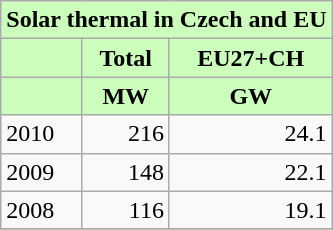<table class="wikitable">
<tr>
<th colspan="7" align="center" style="background-color: #cfb;">Solar thermal in Czech  and EU</th>
</tr>
<tr>
<th style="background-color: #cfb;"></th>
<th style="background-color: #cfb;">Total</th>
<th style="background-color: #cfb;">EU27+CH</th>
</tr>
<tr ---->
<th style="background-color: #cfb;"></th>
<th style="background-color: #cfb;">MW</th>
<th style="background-color: #cfb;">GW</th>
</tr>
<tr ---->
<td align="left">2010</td>
<td align="right">216</td>
<td align="right">24.1</td>
</tr>
<tr ---->
<td align="left">2009</td>
<td align="right">148</td>
<td align="right">22.1</td>
</tr>
<tr ---->
<td align="left">2008</td>
<td align="right">116</td>
<td align="right">19.1</td>
</tr>
<tr ---->
</tr>
</table>
